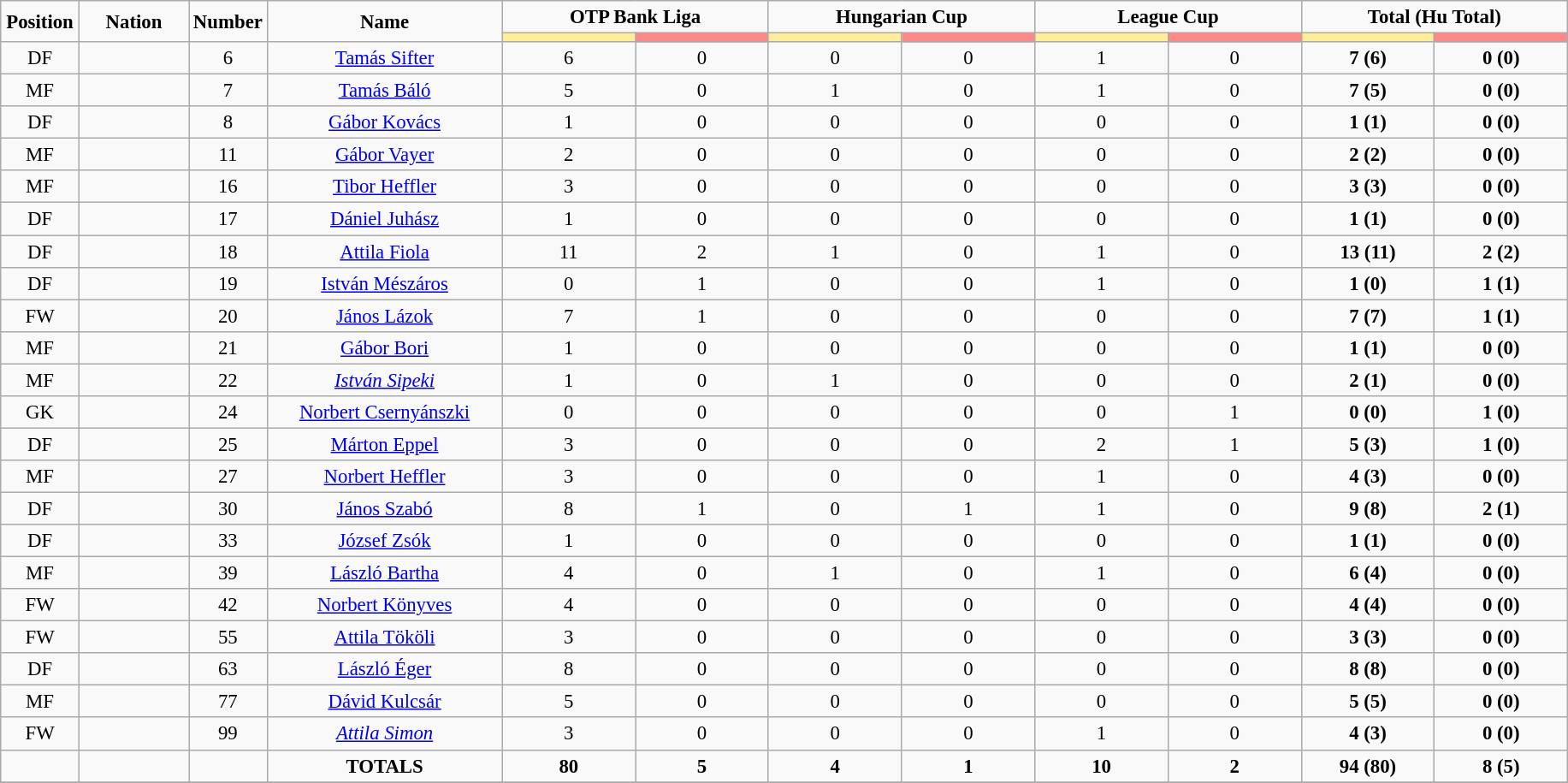<table class="wikitable" style="font-size: 95%; text-align: center;">
<tr>
<td rowspan="2" width="5%" align="center"><strong>Position</strong></td>
<td rowspan="2" width="7%" align="center"><strong>Nation</strong></td>
<td rowspan="2" width="5%" align="center"><strong>Number</strong></td>
<td rowspan="2" width="15%" align="center"><strong>Name</strong></td>
<td colspan="2" align="center"><strong>OTP Bank Liga</strong></td>
<td colspan="2" align="center"><strong>Hungarian Cup</strong></td>
<td colspan="2" align="center"><strong>League Cup</strong></td>
<td colspan="2" align="center"><strong>Total (Hu Total)</strong></td>
</tr>
<tr>
<th width=60 style="background: #FFEE99"></th>
<th width=60 style="background: #FF8888"></th>
<th width=60 style="background: #FFEE99"></th>
<th width=60 style="background: #FF8888"></th>
<th width=60 style="background: #FFEE99"></th>
<th width=60 style="background: #FF8888"></th>
<th width=60 style="background: #FFEE99"></th>
<th width=60 style="background: #FF8888"></th>
</tr>
<tr>
<td>DF</td>
<td></td>
<td>6</td>
<td><a href='#'>Tamás Sifter</a></td>
<td>6</td>
<td>0</td>
<td>0</td>
<td>0</td>
<td>1</td>
<td>0</td>
<td><strong>7 (6)</strong></td>
<td><strong>0 (0)</strong></td>
</tr>
<tr>
<td>MF</td>
<td></td>
<td>7</td>
<td><a href='#'>Tamás Báló</a></td>
<td>5</td>
<td>0</td>
<td>1</td>
<td>0</td>
<td>1</td>
<td>0</td>
<td><strong>7 (5)</strong></td>
<td><strong>0 (0)</strong></td>
</tr>
<tr>
<td>DF</td>
<td></td>
<td>8</td>
<td><a href='#'>Gábor Kovács</a></td>
<td>1</td>
<td>0</td>
<td>0</td>
<td>0</td>
<td>0</td>
<td>0</td>
<td><strong>1 (1)</strong></td>
<td><strong>0 (0)</strong></td>
</tr>
<tr>
<td>MF</td>
<td></td>
<td>11</td>
<td><a href='#'>Gábor Vayer</a></td>
<td>2</td>
<td>0</td>
<td>0</td>
<td>0</td>
<td>0</td>
<td>0</td>
<td><strong>2 (2)</strong></td>
<td><strong>0 (0)</strong></td>
</tr>
<tr>
<td>MF</td>
<td></td>
<td>16</td>
<td><a href='#'>Tibor Heffler</a></td>
<td>3</td>
<td>0</td>
<td>0</td>
<td>0</td>
<td>0</td>
<td>0</td>
<td><strong>3 (3)</strong></td>
<td><strong>0 (0)</strong></td>
</tr>
<tr>
<td>DF</td>
<td></td>
<td>17</td>
<td><a href='#'>Dániel Juhász</a></td>
<td>1</td>
<td>0</td>
<td>0</td>
<td>0</td>
<td>0</td>
<td>0</td>
<td><strong>1 (1)</strong></td>
<td><strong>0 (0)</strong></td>
</tr>
<tr>
<td>DF</td>
<td></td>
<td>18</td>
<td><a href='#'>Attila Fiola</a></td>
<td>11</td>
<td>2</td>
<td>1</td>
<td>0</td>
<td>1</td>
<td>0</td>
<td><strong>13 (11)</strong></td>
<td><strong>2 (2)</strong></td>
</tr>
<tr>
<td>DF</td>
<td></td>
<td>19</td>
<td><a href='#'>István Mészáros</a></td>
<td>0</td>
<td>1</td>
<td>0</td>
<td>0</td>
<td>1</td>
<td>0</td>
<td><strong>1 (0)</strong></td>
<td><strong>1 (1)</strong></td>
</tr>
<tr>
<td>FW</td>
<td></td>
<td>20</td>
<td><a href='#'>János Lázok</a></td>
<td>7</td>
<td>1</td>
<td>0</td>
<td>0</td>
<td>0</td>
<td>0</td>
<td><strong>7 (7)</strong></td>
<td><strong>1 (1)</strong></td>
</tr>
<tr>
<td>MF</td>
<td></td>
<td>21</td>
<td><a href='#'>Gábor Bori</a></td>
<td>1</td>
<td>0</td>
<td>0</td>
<td>0</td>
<td>0</td>
<td>0</td>
<td><strong>1 (1)</strong></td>
<td><strong>0 (0)</strong></td>
</tr>
<tr>
<td>MF</td>
<td></td>
<td>22</td>
<td><em><a href='#'>István Sipeki</a></em></td>
<td>1</td>
<td>0</td>
<td>1</td>
<td>0</td>
<td>0</td>
<td>0</td>
<td><strong>2 (1)</strong></td>
<td><strong>0 (0)</strong></td>
</tr>
<tr>
<td>GK</td>
<td></td>
<td>24</td>
<td><a href='#'>Norbert Csernyánszki</a></td>
<td>0</td>
<td>0</td>
<td>0</td>
<td>0</td>
<td>0</td>
<td>1</td>
<td><strong>0 (0)</strong></td>
<td><strong>1 (0)</strong></td>
</tr>
<tr>
<td>DF</td>
<td></td>
<td>25</td>
<td><a href='#'>Márton Eppel</a></td>
<td>3</td>
<td>0</td>
<td>0</td>
<td>0</td>
<td>2</td>
<td>1</td>
<td><strong>5 (3)</strong></td>
<td><strong>1 (0)</strong></td>
</tr>
<tr>
<td>MF</td>
<td></td>
<td>27</td>
<td><a href='#'>Norbert Heffler</a></td>
<td>3</td>
<td>0</td>
<td>0</td>
<td>0</td>
<td>1</td>
<td>0</td>
<td><strong>4 (3)</strong></td>
<td><strong>0 (0)</strong></td>
</tr>
<tr>
<td>DF</td>
<td></td>
<td>30</td>
<td><a href='#'>János Szabó</a></td>
<td>8</td>
<td>1</td>
<td>0</td>
<td>1</td>
<td>1</td>
<td>0</td>
<td><strong>9 (8)</strong></td>
<td><strong>2 (1)</strong></td>
</tr>
<tr>
<td>DF</td>
<td></td>
<td>33</td>
<td><a href='#'>József Zsók</a></td>
<td>1</td>
<td>0</td>
<td>0</td>
<td>0</td>
<td>0</td>
<td>0</td>
<td><strong>1 (1)</strong></td>
<td><strong>0 (0)</strong></td>
</tr>
<tr>
<td>MF</td>
<td></td>
<td>39</td>
<td><a href='#'>László Bartha</a></td>
<td>4</td>
<td>0</td>
<td>1</td>
<td>0</td>
<td>1</td>
<td>0</td>
<td><strong>6 (4)</strong></td>
<td><strong>0 (0)</strong></td>
</tr>
<tr>
<td>FW</td>
<td></td>
<td>42</td>
<td><a href='#'>Norbert Könyves</a></td>
<td>4</td>
<td>0</td>
<td>0</td>
<td>0</td>
<td>0</td>
<td>0</td>
<td><strong>4 (4)</strong></td>
<td><strong>0 (0)</strong></td>
</tr>
<tr>
<td>FW</td>
<td></td>
<td>55</td>
<td><a href='#'>Attila Tököli</a></td>
<td>3</td>
<td>0</td>
<td>0</td>
<td>0</td>
<td>0</td>
<td>0</td>
<td><strong>3 (3)</strong></td>
<td><strong>0 (0)</strong></td>
</tr>
<tr>
<td>DF</td>
<td></td>
<td>63</td>
<td><a href='#'>László Éger</a></td>
<td>8</td>
<td>0</td>
<td>0</td>
<td>0</td>
<td>0</td>
<td>0</td>
<td><strong>8 (8)</strong></td>
<td><strong>0 (0)</strong></td>
</tr>
<tr>
<td>MF</td>
<td></td>
<td>77</td>
<td><a href='#'>Dávid Kulcsár</a></td>
<td>5</td>
<td>0</td>
<td>0</td>
<td>0</td>
<td>0</td>
<td>0</td>
<td><strong>5 (5)</strong></td>
<td><strong>0 (0)</strong></td>
</tr>
<tr>
<td>FW</td>
<td></td>
<td>99</td>
<td><em><a href='#'>Attila Simon</a></em></td>
<td>3</td>
<td>0</td>
<td>0</td>
<td>0</td>
<td>1</td>
<td>0</td>
<td><strong>4 (3)</strong></td>
<td><strong>0 (0)</strong></td>
</tr>
<tr>
<td></td>
<td></td>
<td></td>
<td><strong>TOTALS</strong></td>
<td><strong>80</strong></td>
<td><strong>5</strong></td>
<td><strong>4</strong></td>
<td><strong>1</strong></td>
<td><strong>10</strong></td>
<td><strong>2</strong></td>
<td><strong>94 (80)</strong></td>
<td><strong>8 (5)</strong></td>
</tr>
<tr>
</tr>
</table>
